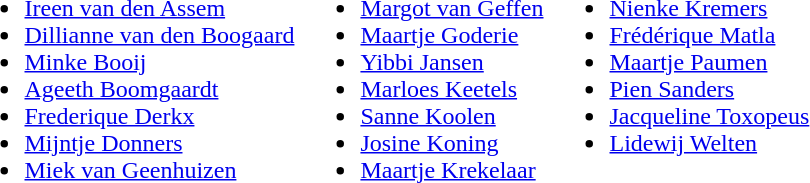<table>
<tr style="vertical-align:top">
<td><br><ul><li><a href='#'>Ireen van den Assem</a></li><li><a href='#'>Dillianne van den Boogaard</a></li><li><a href='#'>Minke Booij</a></li><li><a href='#'>Ageeth Boomgaardt</a></li><li><a href='#'>Frederique Derkx</a></li><li><a href='#'>Mijntje Donners</a></li><li><a href='#'>Miek van Geenhuizen</a></li></ul></td>
<td><br><ul><li><a href='#'>Margot van Geffen</a></li><li><a href='#'>Maartje Goderie</a></li><li><a href='#'>Yibbi Jansen</a></li><li><a href='#'>Marloes Keetels</a></li><li><a href='#'>Sanne Koolen</a></li><li><a href='#'>Josine Koning</a></li><li><a href='#'>Maartje Krekelaar</a></li></ul></td>
<td><br><ul><li><a href='#'>Nienke Kremers</a></li><li><a href='#'>Frédérique Matla</a></li><li><a href='#'>Maartje Paumen</a></li><li><a href='#'>Pien Sanders</a></li><li><a href='#'>Jacqueline Toxopeus</a></li><li><a href='#'>Lidewij Welten</a></li></ul></td>
</tr>
</table>
